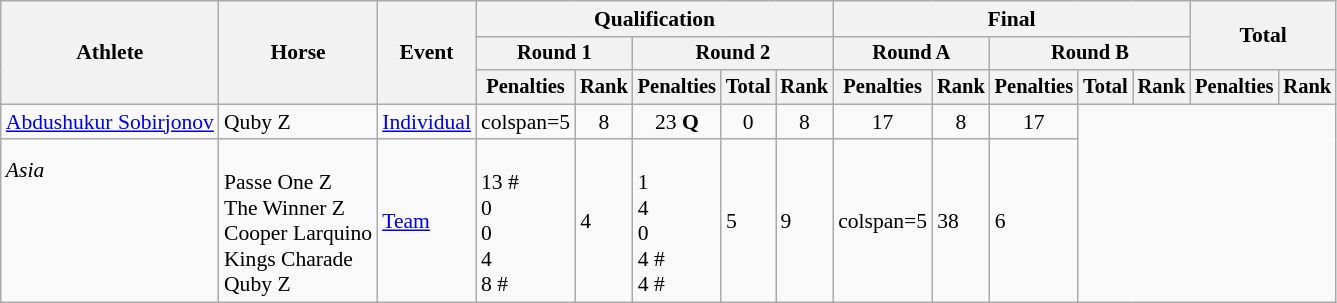<table class="wikitable" style="font-size:90%">
<tr>
<th rowspan="3">Athlete</th>
<th rowspan="3">Horse</th>
<th rowspan="3">Event</th>
<th colspan="5">Qualification</th>
<th colspan="5">Final</th>
<th rowspan=2 colspan="2">Total</th>
</tr>
<tr style="font-size:95%">
<th colspan="2">Round 1</th>
<th colspan="3">Round 2</th>
<th colspan="2">Round A</th>
<th colspan="3">Round B</th>
</tr>
<tr style="font-size:95%">
<th>Penalties</th>
<th>Rank</th>
<th>Penalties</th>
<th>Total</th>
<th>Rank</th>
<th>Penalties</th>
<th>Rank</th>
<th>Penalties</th>
<th>Total</th>
<th>Rank</th>
<th>Penalties</th>
<th>Rank</th>
</tr>
<tr align=center>
<td align=left><a href='#'>Abdushukur Sobirjonov</a></td>
<td align=left>Quby Z</td>
<td align=left rowspan=1><a href='#'>Individual</a></td>
<td>colspan=5 </td>
<td>8</td>
<td>23 <strong>Q</strong></td>
<td>0</td>
<td>8</td>
<td>17</td>
<td>8</td>
<td>17</td>
</tr>
<tr align=left>
<td rowspan=5 align=left><em>Asia</em><br> <br><br><br><br></td>
<td align=left><br>Passe One Z<br>The Winner Z<br>Cooper Larquino<br>Kings Charade<br>Quby Z</td>
<td align=left><a href='#'>Team</a></td>
<td align=left><br>13 #<br>0<br>0<br>4<br>8 #</td>
<td>4</td>
<td align=left><br>1<br>4 <br>0<br>4 #<br>4 #</td>
<td>5</td>
<td>9</td>
<td>colspan=5 </td>
<td>38</td>
<td>6</td>
</tr>
</table>
